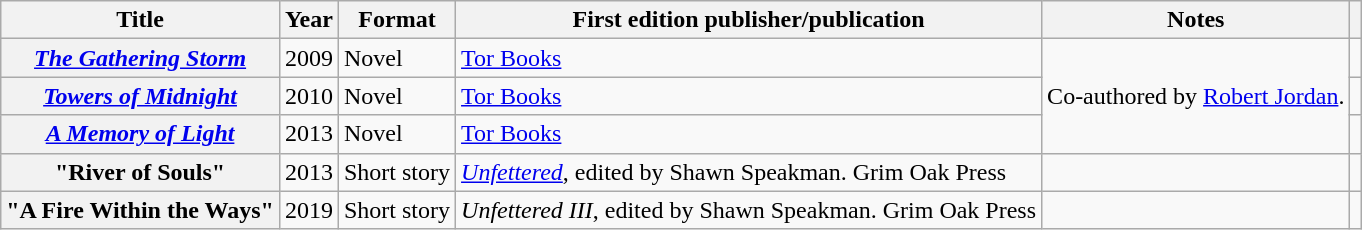<table class="wikitable sortable plainrowheaders">
<tr>
<th scope="col">Title</th>
<th scope="col">Year</th>
<th scope="col" class="unsortable">Format</th>
<th scope="col" class="unsortable">First edition publisher/publication</th>
<th scope="col" class="unsortable">Notes</th>
<th scope="col" class="unsortable"></th>
</tr>
<tr>
<th scope="row"><em><a href='#'>The Gathering Storm</a></em></th>
<td>2009</td>
<td>Novel</td>
<td><a href='#'>Tor Books</a></td>
<td rowspan="3">Co-authored by <a href='#'>Robert Jordan</a>.</td>
<td align="center"></td>
</tr>
<tr>
<th scope="row"><em><a href='#'>Towers of Midnight</a></em></th>
<td>2010</td>
<td>Novel</td>
<td><a href='#'>Tor Books</a></td>
<td align="center"></td>
</tr>
<tr>
<th scope="row"><em><a href='#'>A Memory of Light</a></em></th>
<td>2013</td>
<td>Novel</td>
<td><a href='#'>Tor Books</a></td>
<td align="center"></td>
</tr>
<tr>
<th scope="row">"River of Souls"</th>
<td>2013</td>
<td>Short story</td>
<td><em><a href='#'>Unfettered</a></em>, edited by Shawn Speakman. Grim Oak Press</td>
<td></td>
<td align="center"></td>
</tr>
<tr>
<th scope="row">"A Fire Within the Ways"</th>
<td>2019</td>
<td>Short story</td>
<td><em>Unfettered III</em>, edited by Shawn Speakman. Grim Oak Press</td>
<td></td>
<td align="center"></td>
</tr>
</table>
